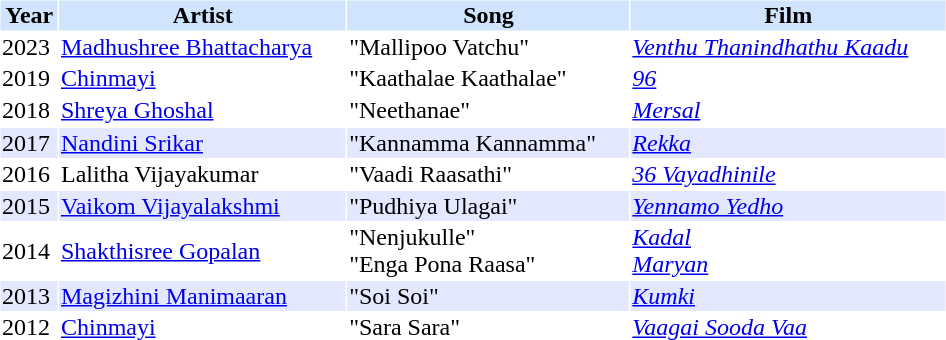<table cellspacing="1" cellpadding="1" border="0" width="50%">
<tr bgcolor="#d1e4fd">
<th>Year</th>
<th>Artist</th>
<th>Song</th>
<th>Film</th>
</tr>
<tr>
<td>2023</td>
<td><a href='#'>Madhushree Bhattacharya</a></td>
<td>"Mallipoo Vatchu"</td>
<td><em><a href='#'>Venthu Thanindhathu Kaadu</a></em></td>
</tr>
<tr>
<td>2019</td>
<td><a href='#'>Chinmayi</a></td>
<td>"Kaathalae Kaathalae"</td>
<td><em><a href='#'>96</a></em></td>
</tr>
<tr>
<td>2018</td>
<td><a href='#'>Shreya Ghoshal</a></td>
<td>"Neethanae"</td>
<td><em><a href='#'>Mersal</a></em></td>
</tr>
<tr>
</tr>
<tr bgcolor="#e4e8ff">
<td>2017</td>
<td><a href='#'>Nandini Srikar</a></td>
<td>"Kannamma Kannamma"</td>
<td><em><a href='#'>Rekka</a></em></td>
</tr>
<tr>
<td>2016</td>
<td>Lalitha Vijayakumar</td>
<td>"Vaadi Raasathi"</td>
<td><em><a href='#'>36 Vayadhinile</a></em></td>
</tr>
<tr bgcolor="#e4e8ff">
<td>2015</td>
<td><a href='#'>Vaikom Vijayalakshmi</a></td>
<td>"Pudhiya Ulagai"</td>
<td><em><a href='#'>Yennamo Yedho</a></em></td>
</tr>
<tr>
<td>2014</td>
<td><a href='#'>Shakthisree Gopalan</a></td>
<td>"Nenjukulle"<br>"Enga Pona Raasa"</td>
<td><em><a href='#'>Kadal</a></em><br><em><a href='#'>Maryan</a></em></td>
</tr>
<tr bgcolor="#e4e8ff">
<td>2013</td>
<td><a href='#'>Magizhini Manimaaran</a></td>
<td>"Soi Soi"</td>
<td><em><a href='#'>Kumki</a></em></td>
</tr>
<tr>
<td>2012</td>
<td><a href='#'>Chinmayi</a></td>
<td>"Sara Sara"</td>
<td><em><a href='#'>Vaagai Sooda Vaa</a></em></td>
</tr>
</table>
